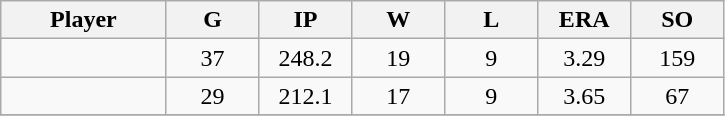<table class="wikitable sortable">
<tr>
<th bgcolor="#DDDDFF" width="16%">Player</th>
<th bgcolor="#DDDDFF" width="9%">G</th>
<th bgcolor="#DDDDFF" width="9%">IP</th>
<th bgcolor="#DDDDFF" width="9%">W</th>
<th bgcolor="#DDDDFF" width="9%">L</th>
<th bgcolor="#DDDDFF" width="9%">ERA</th>
<th bgcolor="#DDDDFF" width="9%">SO</th>
</tr>
<tr align="center">
<td></td>
<td>37</td>
<td>248.2</td>
<td>19</td>
<td>9</td>
<td>3.29</td>
<td>159</td>
</tr>
<tr align="center">
<td></td>
<td>29</td>
<td>212.1</td>
<td>17</td>
<td>9</td>
<td>3.65</td>
<td>67</td>
</tr>
<tr align="center">
</tr>
</table>
